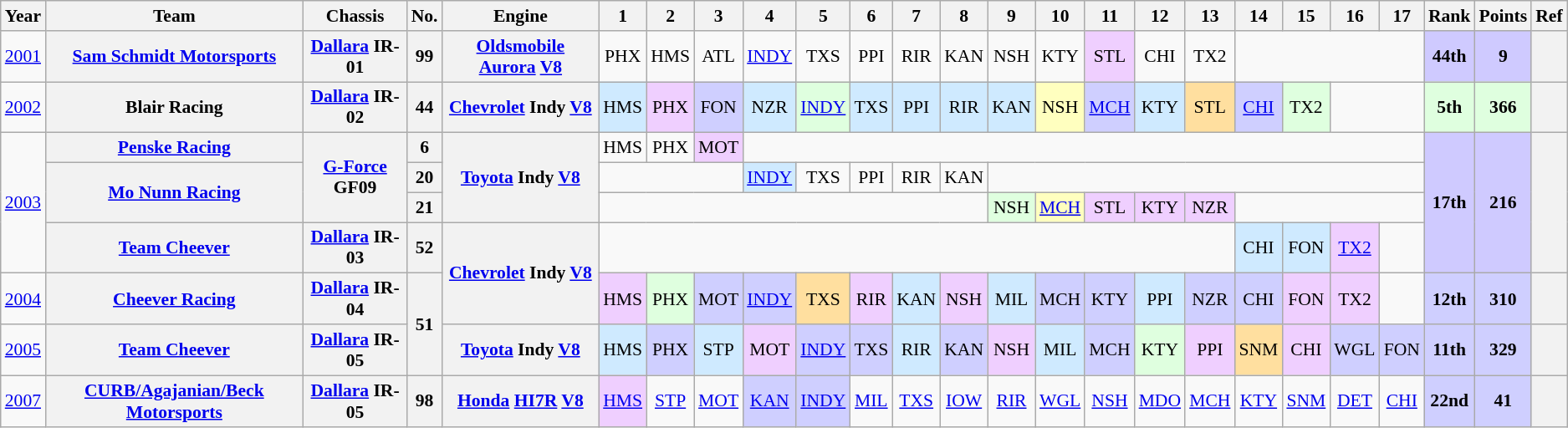<table class="wikitable" style="text-align:center; font-size:90%">
<tr>
<th>Year</th>
<th>Team</th>
<th>Chassis</th>
<th>No.</th>
<th>Engine</th>
<th>1</th>
<th>2</th>
<th>3</th>
<th>4</th>
<th>5</th>
<th>6</th>
<th>7</th>
<th>8</th>
<th>9</th>
<th>10</th>
<th>11</th>
<th>12</th>
<th>13</th>
<th>14</th>
<th>15</th>
<th>16</th>
<th>17</th>
<th>Rank</th>
<th>Points</th>
<th>Ref</th>
</tr>
<tr>
<td><a href='#'>2001</a></td>
<th><a href='#'>Sam Schmidt Motorsports</a></th>
<th><a href='#'>Dallara</a> IR-01</th>
<th>99</th>
<th><a href='#'>Oldsmobile</a> <a href='#'>Aurora</a> <a href='#'>V8</a></th>
<td>PHX</td>
<td>HMS</td>
<td>ATL</td>
<td><a href='#'>INDY</a></td>
<td>TXS</td>
<td>PPI</td>
<td>RIR</td>
<td>KAN</td>
<td>NSH</td>
<td>KTY</td>
<td style="background:#EFCFFF;">STL<br></td>
<td>CHI</td>
<td>TX2</td>
<td colspan=4></td>
<th style="background:#CFCAFF;"><strong>44th</strong></th>
<th style="background:#CFCAFF;"><strong>9</strong></th>
<th></th>
</tr>
<tr>
<td><a href='#'>2002</a></td>
<th>Blair Racing</th>
<th><a href='#'>Dallara</a> IR-02</th>
<th>44</th>
<th><a href='#'>Chevrolet</a> Indy <a href='#'>V8</a></th>
<td style="background:#CFEAFF;">HMS<br></td>
<td style="background:#EFCFFF;">PHX<br></td>
<td style="background:#CFCFFF;">FON<br></td>
<td style="background:#CFEAFF;">NZR<br></td>
<td style="background:#DFFFDF;"><a href='#'>INDY</a><br></td>
<td style="background:#CFEAFF;">TXS<br></td>
<td style="background:#CFEAFF;">PPI<br></td>
<td style="background:#CFEAFF;">RIR<br></td>
<td style="background:#CFEAFF;">KAN<br></td>
<td style="background:#FFFFBF;">NSH<br></td>
<td style="background:#CFCFFF;"><a href='#'>MCH</a><br></td>
<td style="background:#CFEAFF;">KTY<br></td>
<td style="background:#FFDF9F;">STL<br></td>
<td style="background:#CFCFFF;"><a href='#'>CHI</a><br></td>
<td style="background:#DFFFDF;">TX2<br></td>
<td colspan=2></td>
<td style="background:#DFFFDF;"><strong>5th</strong></td>
<td style="background:#DFFFDF;"><strong>366</strong></td>
<th></th>
</tr>
<tr>
<td rowspan=4><a href='#'>2003</a></td>
<th><a href='#'>Penske Racing</a></th>
<th rowspan=3><a href='#'>G-Force</a> GF09</th>
<th>6</th>
<th rowspan=3><a href='#'>Toyota</a> Indy <a href='#'>V8</a></th>
<td>HMS</td>
<td>PHX</td>
<td style="background:#EFCFFF;">MOT<br></td>
<td colspan=14></td>
<td rowspan=4 style="background:#CFCAFF;"><strong>17th</strong></td>
<td rowspan=4 style="background:#CFCAFF;"><strong>216</strong></td>
<th rowspan=4></th>
</tr>
<tr>
<th rowspan=2><a href='#'>Mo Nunn Racing</a></th>
<th>20</th>
<td colspan=3></td>
<td style="background:#CFEAFF;"><a href='#'>INDY</a><br></td>
<td>TXS</td>
<td>PPI</td>
<td>RIR</td>
<td>KAN</td>
</tr>
<tr>
<th>21</th>
<td colspan=8></td>
<td style="background:#DFFFDF;">NSH<br></td>
<td style="background:#FFFFBF;"><a href='#'>MCH</a><br></td>
<td style="background:#EFCFFF;">STL<br></td>
<td style="background:#EFCFFF;">KTY<br></td>
<td style="background:#EFCFFF;">NZR<br></td>
<td colspan=4></td>
</tr>
<tr>
<th><a href='#'>Team Cheever</a></th>
<th><a href='#'>Dallara</a> IR-03</th>
<th>52</th>
<th rowspan=2><a href='#'>Chevrolet</a> Indy <a href='#'>V8</a></th>
<td colspan=13></td>
<td style="background:#CFEAFF;">CHI<br></td>
<td style="background:#CFEAFF;">FON<br></td>
<td style="background:#EFCFFF;"><a href='#'>TX2</a><br></td>
<td></td>
</tr>
<tr>
<td><a href='#'>2004</a></td>
<th><a href='#'>Cheever Racing</a></th>
<th><a href='#'>Dallara</a> IR-04</th>
<th rowspan=2>51</th>
<td style="background:#EFCFFF;">HMS<br></td>
<td style="background:#DFFFDF;">PHX<br></td>
<td style="background:#CFCFFF;">MOT<br></td>
<td style="background:#CFCFFF;"><a href='#'>INDY</a><br></td>
<td style="background:#FFDF9F;">TXS<br></td>
<td style="background:#EFCFFF;">RIR<br></td>
<td style="background:#CFEAFF;">KAN<br></td>
<td style="background:#EFCFFF;">NSH<br></td>
<td style="background:#CFEAFF;">MIL<br></td>
<td style="background:#CFCFFF;">MCH<br></td>
<td style="background:#CFCFFF;">KTY<br></td>
<td style="background:#CFEAFF;">PPI<br></td>
<td style="background:#CFCFFF;">NZR<br></td>
<td style="background:#CFCFFF;">CHI<br></td>
<td style="background:#EFCFFF;">FON<br></td>
<td style="background:#EFCFFF;">TX2<br></td>
<td></td>
<th style="background:#CFCFFF;"><strong>12th</strong></th>
<th style="background:#CFCFFF;"><strong>310</strong></th>
<th></th>
</tr>
<tr>
<td><a href='#'>2005</a></td>
<th><a href='#'>Team Cheever</a></th>
<th><a href='#'>Dallara</a> IR-05</th>
<th><a href='#'>Toyota</a> Indy <a href='#'>V8</a></th>
<td style="background:#CFEAFF;">HMS<br></td>
<td style="background:#CFCFFF;">PHX<br></td>
<td style="background:#CFEAFF;">STP<br></td>
<td style="background:#EFCFFF;">MOT<br></td>
<td style="background:#CFCFFF;"><a href='#'>INDY</a><br></td>
<td style="background:#CFCFFF;">TXS<br></td>
<td style="background:#CFEAFF;">RIR<br></td>
<td style="background:#CFCFFF;">KAN<br></td>
<td style="background:#EFCFFF;">NSH<br></td>
<td style="background:#CFEAFF;">MIL<br></td>
<td style="background:#CFCFFF;">MCH<br></td>
<td style="background:#DFFFDF;">KTY<br></td>
<td style="background:#EFCFFF;">PPI<br></td>
<td style="background:#FFDF9F;">SNM<br></td>
<td style="background:#EFCFFF;">CHI<br></td>
<td style="background:#CFCFFF;">WGL<br></td>
<td style="background:#CFCFFF;">FON<br></td>
<th style="background:#CFCFFF;"><strong>11th</strong></th>
<th style="background:#CFCFFF;"><strong>329</strong></th>
<th></th>
</tr>
<tr>
<td><a href='#'>2007</a></td>
<th><a href='#'>CURB/Agajanian/Beck Motorsports</a></th>
<th><a href='#'>Dallara</a> IR-05</th>
<th>98</th>
<th><a href='#'>Honda</a> <a href='#'>HI7R</a> <a href='#'>V8</a></th>
<td style="background:#EFCFFF;"><a href='#'>HMS</a><br></td>
<td><a href='#'>STP</a></td>
<td><a href='#'>MOT</a></td>
<td style="background:#CFCFFF;"><a href='#'>KAN</a><br></td>
<td style="background:#CFCFFF;"><a href='#'>INDY</a><br></td>
<td><a href='#'>MIL</a></td>
<td><a href='#'>TXS</a></td>
<td><a href='#'>IOW</a></td>
<td><a href='#'>RIR</a></td>
<td><a href='#'>WGL</a></td>
<td><a href='#'>NSH</a></td>
<td><a href='#'>MDO</a></td>
<td><a href='#'>MCH</a></td>
<td><a href='#'>KTY</a></td>
<td><a href='#'>SNM</a></td>
<td><a href='#'>DET</a></td>
<td><a href='#'>CHI</a></td>
<th style="background:#CFCFFF;"><strong>22nd</strong></th>
<th style="background:#CFCFFF;"><strong>41</strong></th>
<th></th>
</tr>
</table>
